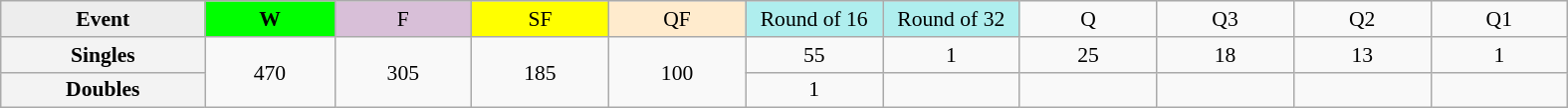<table class=wikitable style=font-size:90%;text-align:center>
<tr>
<td style="width:130px; background:#ededed;"><strong>Event</strong></td>
<td style="width:80px; background:lime;"><strong>W</strong></td>
<td style="width:85px; background:thistle;">F</td>
<td style="width:85px; background:#ff0;">SF</td>
<td style="width:85px; background:#ffebcd;">QF</td>
<td style="width:85px; background:#afeeee;">Round of 16</td>
<td style="width:85px; background:#afeeee;">Round of 32</td>
<td width=85>Q</td>
<td width=85>Q3</td>
<td width=85>Q2</td>
<td width=85>Q1</td>
</tr>
<tr>
<th style="background:#f3f3f3;">Singles</th>
<td rowspan=2>470</td>
<td rowspan=2>305</td>
<td rowspan=2>185</td>
<td rowspan=2>100</td>
<td>55</td>
<td>1</td>
<td>25</td>
<td>18</td>
<td>13</td>
<td>1</td>
</tr>
<tr>
<th style="background:#f3f3f3;">Doubles</th>
<td>1</td>
<td></td>
<td></td>
<td></td>
<td></td>
<td></td>
</tr>
</table>
